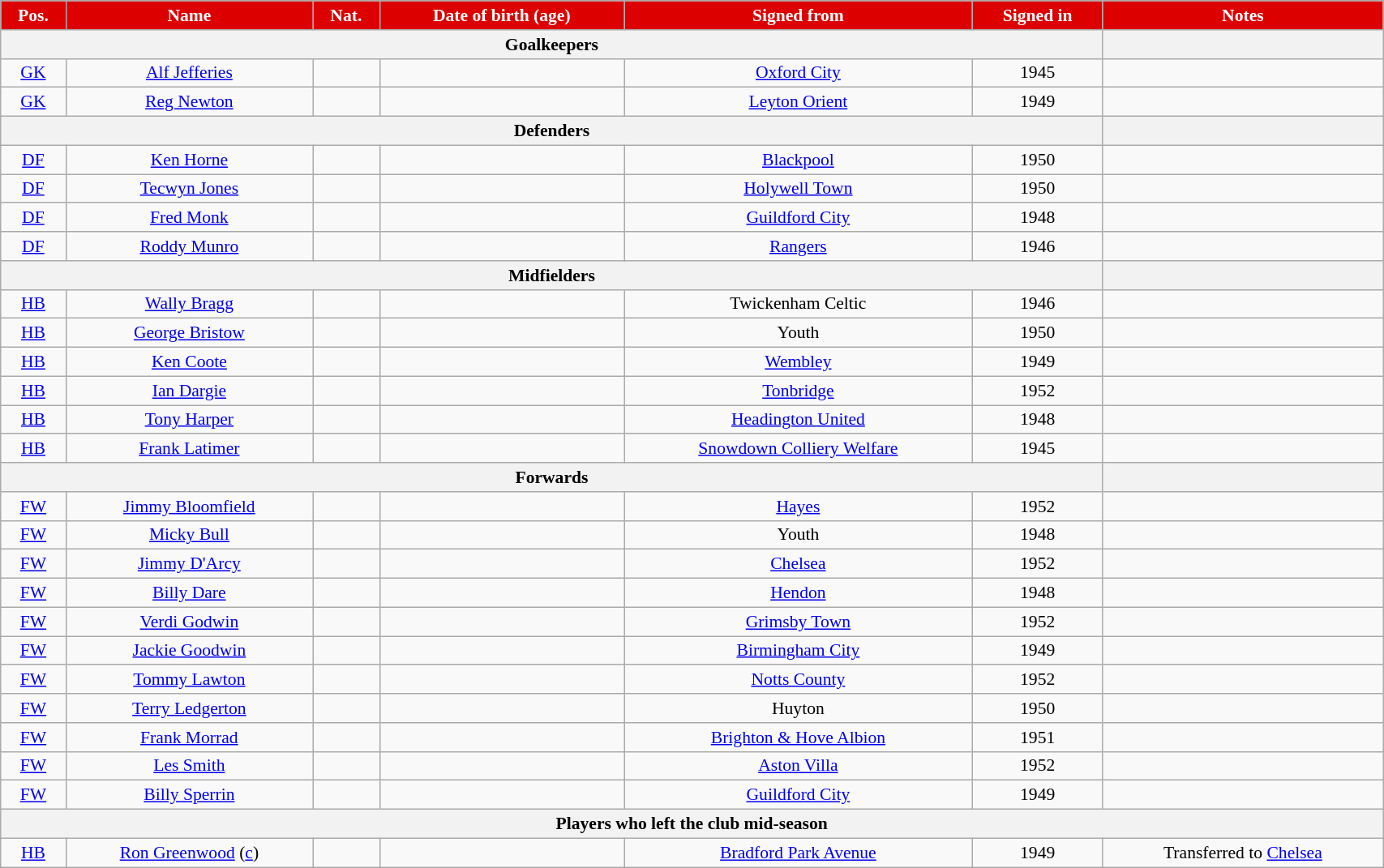<table class="wikitable"  style="text-align:center; font-size:90%; width:90%;">
<tr>
<th style="background:#d00; color:white; text-align:center;">Pos.</th>
<th style="background:#d00; color:white; text-align:center;">Name</th>
<th style="background:#d00; color:white; text-align:center;">Nat.</th>
<th style="background:#d00; color:white; text-align:center;">Date of birth (age)</th>
<th style="background:#d00; color:white; text-align:center;">Signed from</th>
<th style="background:#d00; color:white; text-align:center;">Signed in</th>
<th style="background:#d00; color:white; text-align:center;">Notes</th>
</tr>
<tr>
<th colspan="6">Goalkeepers</th>
<th></th>
</tr>
<tr>
<td><a href='#'>GK</a></td>
<td><a href='#'>Alf Jefferies</a></td>
<td></td>
<td></td>
<td><a href='#'>Oxford City</a></td>
<td>1945</td>
<td></td>
</tr>
<tr>
<td><a href='#'>GK</a></td>
<td><a href='#'>Reg Newton</a></td>
<td></td>
<td></td>
<td><a href='#'>Leyton Orient</a></td>
<td>1949</td>
<td></td>
</tr>
<tr>
<th colspan="6">Defenders</th>
<th></th>
</tr>
<tr>
<td><a href='#'>DF</a></td>
<td><a href='#'>Ken Horne</a></td>
<td></td>
<td></td>
<td><a href='#'>Blackpool</a></td>
<td>1950</td>
<td></td>
</tr>
<tr>
<td><a href='#'>DF</a></td>
<td><a href='#'>Tecwyn Jones</a></td>
<td></td>
<td></td>
<td><a href='#'>Holywell Town</a></td>
<td>1950</td>
<td></td>
</tr>
<tr>
<td><a href='#'>DF</a></td>
<td><a href='#'>Fred Monk</a></td>
<td></td>
<td></td>
<td><a href='#'>Guildford City</a></td>
<td>1948</td>
<td></td>
</tr>
<tr>
<td><a href='#'>DF</a></td>
<td><a href='#'>Roddy Munro</a></td>
<td></td>
<td></td>
<td><a href='#'>Rangers</a></td>
<td>1946</td>
<td></td>
</tr>
<tr>
<th colspan="6">Midfielders</th>
<th></th>
</tr>
<tr>
<td><a href='#'>HB</a></td>
<td><a href='#'>Wally Bragg</a></td>
<td></td>
<td></td>
<td>Twickenham Celtic</td>
<td>1946</td>
<td></td>
</tr>
<tr>
<td><a href='#'>HB</a></td>
<td><a href='#'>George Bristow</a></td>
<td></td>
<td></td>
<td>Youth</td>
<td>1950</td>
<td></td>
</tr>
<tr>
<td><a href='#'>HB</a></td>
<td><a href='#'>Ken Coote</a></td>
<td></td>
<td></td>
<td><a href='#'>Wembley</a></td>
<td>1949</td>
<td></td>
</tr>
<tr>
<td><a href='#'>HB</a></td>
<td><a href='#'>Ian Dargie</a></td>
<td></td>
<td></td>
<td><a href='#'>Tonbridge</a></td>
<td>1952</td>
<td></td>
</tr>
<tr>
<td><a href='#'>HB</a></td>
<td><a href='#'>Tony Harper</a></td>
<td></td>
<td></td>
<td><a href='#'>Headington United</a></td>
<td>1948</td>
<td></td>
</tr>
<tr>
<td><a href='#'>HB</a></td>
<td><a href='#'>Frank Latimer</a></td>
<td></td>
<td></td>
<td><a href='#'>Snowdown Colliery Welfare</a></td>
<td>1945</td>
<td></td>
</tr>
<tr>
<th colspan="6">Forwards</th>
<th></th>
</tr>
<tr>
<td><a href='#'>FW</a></td>
<td><a href='#'>Jimmy Bloomfield</a></td>
<td></td>
<td></td>
<td><a href='#'>Hayes</a></td>
<td>1952</td>
<td></td>
</tr>
<tr>
<td><a href='#'>FW</a></td>
<td><a href='#'>Micky Bull</a></td>
<td></td>
<td></td>
<td>Youth</td>
<td>1948</td>
<td></td>
</tr>
<tr>
<td><a href='#'>FW</a></td>
<td><a href='#'>Jimmy D'Arcy</a></td>
<td></td>
<td></td>
<td><a href='#'>Chelsea</a></td>
<td>1952</td>
<td></td>
</tr>
<tr>
<td><a href='#'>FW</a></td>
<td><a href='#'>Billy Dare</a></td>
<td></td>
<td></td>
<td><a href='#'>Hendon</a></td>
<td>1948</td>
<td></td>
</tr>
<tr>
<td><a href='#'>FW</a></td>
<td><a href='#'>Verdi Godwin</a></td>
<td></td>
<td></td>
<td><a href='#'>Grimsby Town</a></td>
<td>1952</td>
<td></td>
</tr>
<tr>
<td><a href='#'>FW</a></td>
<td><a href='#'>Jackie Goodwin</a></td>
<td></td>
<td></td>
<td><a href='#'>Birmingham City</a></td>
<td>1949</td>
<td></td>
</tr>
<tr>
<td><a href='#'>FW</a></td>
<td><a href='#'>Tommy Lawton</a></td>
<td></td>
<td></td>
<td><a href='#'>Notts County</a></td>
<td>1952</td>
<td></td>
</tr>
<tr>
<td><a href='#'>FW</a></td>
<td><a href='#'>Terry Ledgerton</a></td>
<td></td>
<td></td>
<td>Huyton</td>
<td>1950</td>
<td></td>
</tr>
<tr>
<td><a href='#'>FW</a></td>
<td><a href='#'>Frank Morrad</a></td>
<td></td>
<td></td>
<td><a href='#'>Brighton & Hove Albion</a></td>
<td>1951</td>
<td></td>
</tr>
<tr>
<td><a href='#'>FW</a></td>
<td><a href='#'>Les Smith</a></td>
<td></td>
<td></td>
<td><a href='#'>Aston Villa</a></td>
<td>1952</td>
<td></td>
</tr>
<tr>
<td><a href='#'>FW</a></td>
<td><a href='#'>Billy Sperrin</a></td>
<td></td>
<td></td>
<td><a href='#'>Guildford City</a></td>
<td>1949</td>
<td></td>
</tr>
<tr>
<th colspan="7">Players who left the club mid-season</th>
</tr>
<tr>
<td><a href='#'>HB</a></td>
<td><a href='#'>Ron Greenwood</a> (<a href='#'>c</a>)</td>
<td></td>
<td></td>
<td><a href='#'>Bradford Park Avenue</a></td>
<td>1949</td>
<td>Transferred to <a href='#'>Chelsea</a></td>
</tr>
</table>
